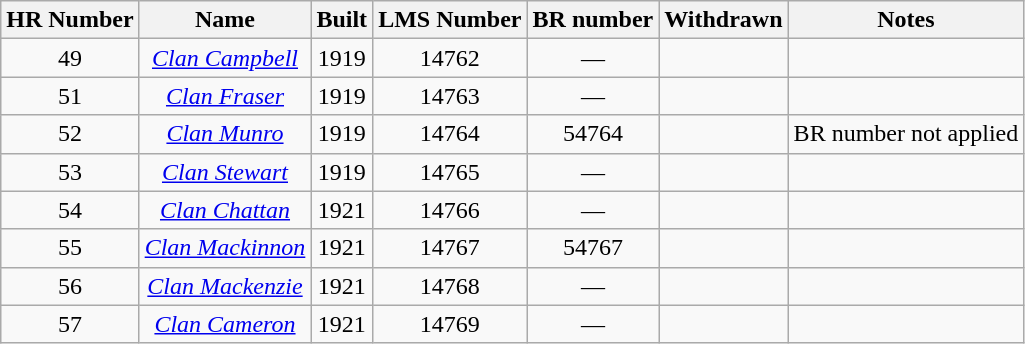<table class="wikitable sortable" style=text-align:center>
<tr>
<th>HR Number</th>
<th>Name</th>
<th>Built</th>
<th>LMS Number</th>
<th>BR number</th>
<th>Withdrawn</th>
<th>Notes</th>
</tr>
<tr>
<td>49</td>
<td><em><a href='#'>Clan Campbell</a></em></td>
<td>1919</td>
<td>14762</td>
<td>—</td>
<td></td>
<td align=left></td>
</tr>
<tr>
<td>51</td>
<td><em><a href='#'>Clan Fraser</a></em></td>
<td>1919</td>
<td>14763</td>
<td>—</td>
<td></td>
<td align=left></td>
</tr>
<tr>
<td>52</td>
<td><em><a href='#'>Clan Munro</a></em></td>
<td>1919</td>
<td>14764</td>
<td>54764</td>
<td></td>
<td align=left>BR number not applied</td>
</tr>
<tr>
<td>53</td>
<td><em><a href='#'>Clan Stewart</a></em></td>
<td>1919</td>
<td>14765</td>
<td>—</td>
<td></td>
<td align=left></td>
</tr>
<tr>
<td>54</td>
<td><em><a href='#'>Clan Chattan</a></em></td>
<td>1921</td>
<td>14766</td>
<td>—</td>
<td></td>
<td align=left></td>
</tr>
<tr>
<td>55</td>
<td><em><a href='#'>Clan Mackinnon</a></em></td>
<td>1921</td>
<td>14767</td>
<td>54767</td>
<td></td>
<td align=left></td>
</tr>
<tr>
<td>56</td>
<td><em><a href='#'>Clan Mackenzie</a></em></td>
<td>1921</td>
<td>14768</td>
<td>—</td>
<td></td>
<td align=left></td>
</tr>
<tr>
<td>57</td>
<td><em><a href='#'>Clan Cameron</a></em></td>
<td>1921</td>
<td>14769</td>
<td>—</td>
<td></td>
<td align=left></td>
</tr>
</table>
